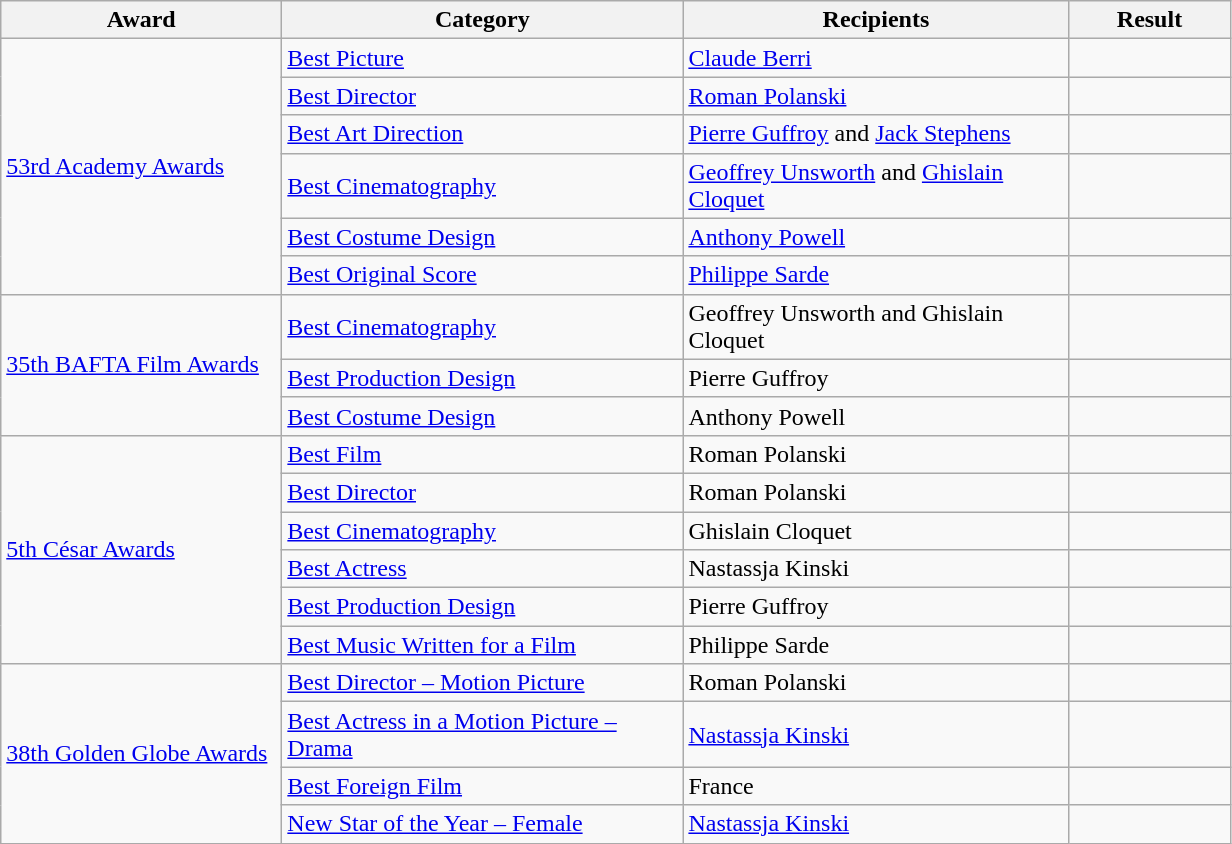<table class="wikitable sortable plainrowheaders">
<tr>
<th width=180>Award</th>
<th width=260>Category</th>
<th width=250>Recipients</th>
<th width=100>Result</th>
</tr>
<tr>
<td rowspan="6"><a href='#'>53rd Academy Awards</a></td>
<td><a href='#'>Best Picture</a></td>
<td><a href='#'>Claude Berri</a></td>
<td></td>
</tr>
<tr>
<td><a href='#'>Best Director</a></td>
<td><a href='#'>Roman Polanski</a></td>
<td></td>
</tr>
<tr>
<td><a href='#'>Best Art Direction</a></td>
<td><a href='#'>Pierre Guffroy</a> and <a href='#'>Jack Stephens</a></td>
<td></td>
</tr>
<tr>
<td><a href='#'>Best Cinematography</a></td>
<td><a href='#'>Geoffrey Unsworth</a> and <a href='#'>Ghislain Cloquet</a></td>
<td></td>
</tr>
<tr>
<td><a href='#'>Best Costume Design</a></td>
<td><a href='#'>Anthony Powell</a></td>
<td></td>
</tr>
<tr>
<td><a href='#'>Best Original Score</a></td>
<td><a href='#'>Philippe Sarde</a></td>
<td></td>
</tr>
<tr>
<td rowspan="3"><a href='#'>35th BAFTA Film Awards</a></td>
<td><a href='#'>Best Cinematography</a></td>
<td>Geoffrey Unsworth and Ghislain Cloquet</td>
<td></td>
</tr>
<tr>
<td><a href='#'>Best Production Design</a></td>
<td>Pierre Guffroy</td>
<td></td>
</tr>
<tr>
<td><a href='#'>Best Costume Design</a></td>
<td>Anthony Powell</td>
<td></td>
</tr>
<tr>
<td rowspan="6"><a href='#'>5th César Awards</a></td>
<td><a href='#'>Best Film</a></td>
<td>Roman Polanski</td>
<td></td>
</tr>
<tr>
<td><a href='#'>Best Director</a></td>
<td>Roman Polanski</td>
<td></td>
</tr>
<tr>
<td><a href='#'>Best Cinematography</a></td>
<td>Ghislain Cloquet</td>
<td></td>
</tr>
<tr>
<td><a href='#'>Best Actress</a></td>
<td>Nastassja Kinski</td>
<td></td>
</tr>
<tr>
<td><a href='#'>Best Production Design</a></td>
<td>Pierre Guffroy</td>
<td></td>
</tr>
<tr>
<td><a href='#'>Best Music Written for a Film</a></td>
<td>Philippe Sarde</td>
<td></td>
</tr>
<tr>
<td rowspan="4"><a href='#'>38th Golden Globe Awards</a></td>
<td><a href='#'>Best Director – Motion Picture</a></td>
<td>Roman Polanski</td>
<td></td>
</tr>
<tr>
<td><a href='#'>Best Actress in a Motion Picture – Drama</a></td>
<td><a href='#'>Nastassja Kinski</a></td>
<td></td>
</tr>
<tr>
<td><a href='#'>Best Foreign Film</a></td>
<td>France</td>
<td></td>
</tr>
<tr>
<td><a href='#'>New Star of the Year – Female</a></td>
<td><a href='#'>Nastassja Kinski</a></td>
<td></td>
</tr>
</table>
